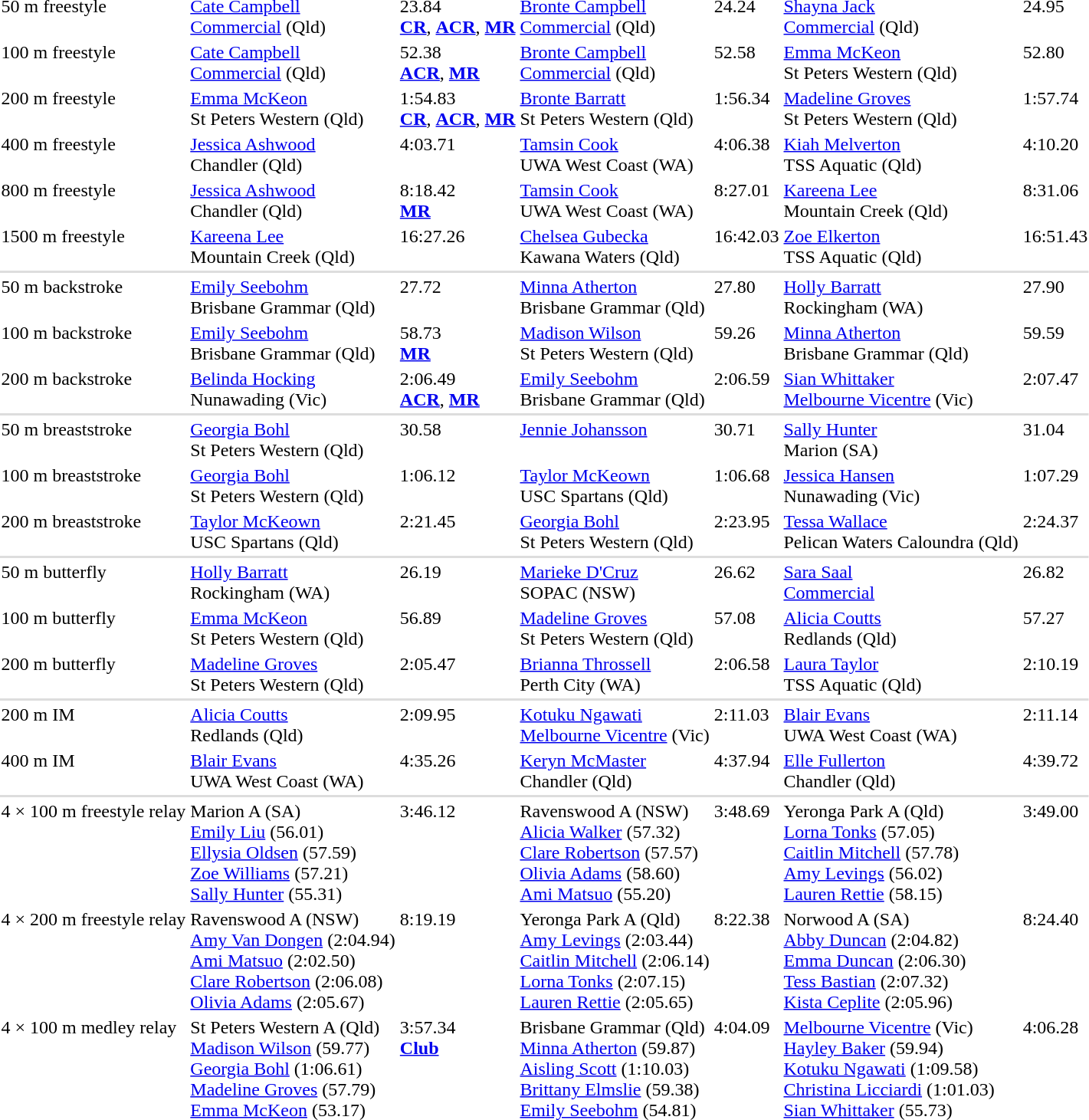<table>
<tr valign="top">
<td>50 m freestyle</td>
<td><a href='#'>Cate Campbell</a><br><a href='#'>Commercial</a> (Qld)</td>
<td>23.84<br><strong><a href='#'>CR</a></strong>, <strong><a href='#'>ACR</a></strong>, <strong><a href='#'>MR</a></strong></td>
<td><a href='#'>Bronte Campbell</a><br><a href='#'>Commercial</a> (Qld)</td>
<td>24.24<br></td>
<td><a href='#'>Shayna Jack</a><br><a href='#'>Commercial</a> (Qld)</td>
<td>24.95<br></td>
</tr>
<tr valign="top">
<td>100 m freestyle</td>
<td><a href='#'>Cate Campbell</a><br><a href='#'>Commercial</a> (Qld)</td>
<td>52.38<br><strong><a href='#'>ACR</a></strong>, <strong><a href='#'>MR</a></strong></td>
<td><a href='#'>Bronte Campbell</a><br><a href='#'>Commercial</a> (Qld)</td>
<td>52.58<br></td>
<td><a href='#'>Emma McKeon</a><br>St Peters Western (Qld)</td>
<td>52.80<br></td>
</tr>
<tr valign="top">
<td>200 m freestyle</td>
<td><a href='#'>Emma McKeon</a><br>St Peters Western (Qld)</td>
<td>1:54.83<br><strong><a href='#'>CR</a></strong>, <strong><a href='#'>ACR</a></strong>, <strong><a href='#'>MR</a></strong></td>
<td><a href='#'>Bronte Barratt</a><br>St Peters Western (Qld)</td>
<td>1:56.34<br></td>
<td><a href='#'>Madeline Groves</a><br>St Peters Western (Qld)</td>
<td>1:57.74<br></td>
</tr>
<tr valign="top">
<td>400 m freestyle</td>
<td><a href='#'>Jessica Ashwood</a><br>Chandler (Qld)</td>
<td>4:03.71<br></td>
<td><a href='#'>Tamsin Cook</a><br>UWA West Coast (WA)</td>
<td>4:06.38<br></td>
<td><a href='#'>Kiah Melverton</a><br>TSS Aquatic (Qld)</td>
<td>4:10.20<br></td>
</tr>
<tr valign="top">
<td>800 m freestyle</td>
<td><a href='#'>Jessica Ashwood</a><br>Chandler (Qld)</td>
<td>8:18.42<br><strong><a href='#'>MR</a></strong></td>
<td><a href='#'>Tamsin Cook</a><br>UWA West Coast (WA)</td>
<td>8:27.01<br></td>
<td><a href='#'>Kareena Lee</a><br>Mountain Creek (Qld)</td>
<td>8:31.06<br></td>
</tr>
<tr valign="top">
<td>1500 m freestyle</td>
<td><a href='#'>Kareena Lee</a><br>Mountain Creek (Qld)</td>
<td>16:27.26<br></td>
<td><a href='#'>Chelsea Gubecka</a><br>Kawana Waters (Qld)</td>
<td>16:42.03<br></td>
<td><a href='#'>Zoe Elkerton</a><br>TSS Aquatic (Qld)</td>
<td>16:51.43<br></td>
</tr>
<tr bgcolor=#DDDDDD>
<td colspan=7></td>
</tr>
<tr valign="top">
<td>50 m backstroke</td>
<td><a href='#'>Emily Seebohm</a><br>Brisbane Grammar (Qld)</td>
<td>27.72<br></td>
<td><a href='#'>Minna Atherton</a><br>Brisbane Grammar (Qld)</td>
<td>27.80<br></td>
<td><a href='#'>Holly Barratt</a><br>Rockingham (WA)</td>
<td>27.90<br></td>
</tr>
<tr valign="top">
<td>100 m backstroke</td>
<td><a href='#'>Emily Seebohm</a><br>Brisbane Grammar (Qld)</td>
<td>58.73<br><strong><a href='#'>MR</a></strong></td>
<td><a href='#'>Madison Wilson</a><br>St Peters Western (Qld)</td>
<td>59.26<br></td>
<td><a href='#'>Minna Atherton</a><br>Brisbane Grammar (Qld)</td>
<td>59.59<br></td>
</tr>
<tr valign="top">
<td>200 m backstroke</td>
<td><a href='#'>Belinda Hocking</a><br>Nunawading (Vic)</td>
<td>2:06.49<br><strong><a href='#'>ACR</a></strong>, <strong><a href='#'>MR</a></strong></td>
<td><a href='#'>Emily Seebohm</a><br>Brisbane Grammar (Qld)</td>
<td>2:06.59<br></td>
<td><a href='#'>Sian Whittaker</a><br><a href='#'>Melbourne Vicentre</a> (Vic)</td>
<td>2:07.47<br></td>
</tr>
<tr bgcolor=#DDDDDD>
<td colspan=7></td>
</tr>
<tr valign="top">
<td>50 m breaststroke</td>
<td><a href='#'>Georgia Bohl</a><br>St Peters Western (Qld)</td>
<td>30.58<br></td>
<td><a href='#'>Jennie Johansson</a><br></td>
<td>30.71<br></td>
<td><a href='#'>Sally Hunter</a><br>Marion (SA)</td>
<td>31.04<br></td>
</tr>
<tr valign="top">
<td>100 m breaststroke</td>
<td><a href='#'>Georgia Bohl</a><br>St Peters Western (Qld)</td>
<td>1:06.12<br></td>
<td><a href='#'>Taylor McKeown</a><br>USC Spartans (Qld)</td>
<td>1:06.68<br></td>
<td><a href='#'>Jessica Hansen</a><br>Nunawading (Vic)</td>
<td>1:07.29<br></td>
</tr>
<tr valign="top">
<td>200 m breaststroke</td>
<td><a href='#'>Taylor McKeown</a><br>USC Spartans (Qld)</td>
<td>2:21.45<br></td>
<td><a href='#'>Georgia Bohl</a><br>St Peters Western (Qld)</td>
<td>2:23.95<br></td>
<td><a href='#'>Tessa Wallace</a><br>Pelican Waters Caloundra (Qld)</td>
<td>2:24.37<br></td>
</tr>
<tr bgcolor=#DDDDDD>
<td colspan=7></td>
</tr>
<tr valign="top">
<td>50 m butterfly</td>
<td><a href='#'>Holly Barratt</a><br>Rockingham (WA)</td>
<td>26.19<br></td>
<td><a href='#'>Marieke D'Cruz</a><br>SOPAC (NSW)</td>
<td>26.62<br></td>
<td><a href='#'>Sara Saal</a><br><a href='#'>Commercial</a></td>
<td>26.82<br></td>
</tr>
<tr valign="top">
<td>100 m butterfly</td>
<td><a href='#'>Emma McKeon</a><br>St Peters Western (Qld)</td>
<td>56.89<br></td>
<td><a href='#'>Madeline Groves</a><br>St Peters Western (Qld)</td>
<td>57.08<br></td>
<td><a href='#'>Alicia Coutts</a><br>Redlands (Qld)</td>
<td>57.27<br></td>
</tr>
<tr valign="top">
<td>200 m butterfly</td>
<td><a href='#'>Madeline Groves</a><br>St Peters Western (Qld)</td>
<td>2:05.47<br></td>
<td><a href='#'>Brianna Throssell</a><br>Perth City (WA)</td>
<td>2:06.58<br></td>
<td><a href='#'>Laura Taylor</a><br>TSS Aquatic (Qld)</td>
<td>2:10.19<br></td>
</tr>
<tr bgcolor=#DDDDDD>
<td colspan=7></td>
</tr>
<tr valign="top">
<td>200 m IM</td>
<td><a href='#'>Alicia Coutts</a><br>Redlands (Qld)</td>
<td>2:09.95<br></td>
<td><a href='#'>Kotuku Ngawati</a><br><a href='#'>Melbourne Vicentre</a> (Vic)</td>
<td>2:11.03<br></td>
<td><a href='#'>Blair Evans</a><br>UWA West Coast (WA)</td>
<td>2:11.14<br></td>
</tr>
<tr valign="top">
<td>400 m IM</td>
<td><a href='#'>Blair Evans</a><br>UWA West Coast (WA)</td>
<td>4:35.26<br></td>
<td><a href='#'>Keryn McMaster</a><br>Chandler (Qld)</td>
<td>4:37.94<br></td>
<td><a href='#'>Elle Fullerton</a><br>Chandler (Qld)</td>
<td>4:39.72<br></td>
</tr>
<tr bgcolor=#DDDDDD>
<td colspan=7></td>
</tr>
<tr valign="top">
<td>4 × 100 m freestyle relay</td>
<td>Marion A (SA)<br><a href='#'>Emily Liu</a> (56.01)<br><a href='#'>Ellysia Oldsen</a> (57.59)<br><a href='#'>Zoe Williams</a> (57.21)<br><a href='#'>Sally Hunter</a> (55.31)</td>
<td>3:46.12<br></td>
<td>Ravenswood A (NSW)<br><a href='#'>Alicia Walker</a> (57.32)<br><a href='#'>Clare Robertson</a> (57.57)<br><a href='#'>Olivia Adams</a> (58.60)<br><a href='#'>Ami Matsuo</a> (55.20)</td>
<td>3:48.69<br></td>
<td>Yeronga Park A (Qld)<br><a href='#'>Lorna Tonks</a> (57.05)<br><a href='#'>Caitlin Mitchell</a> (57.78)<br><a href='#'>Amy Levings</a> (56.02)<br><a href='#'>Lauren Rettie</a> (58.15)</td>
<td>3:49.00<br></td>
</tr>
<tr valign="top">
<td>4 × 200 m freestyle relay</td>
<td>Ravenswood A (NSW)<br><a href='#'>Amy Van Dongen</a> (2:04.94)<br><a href='#'>Ami Matsuo</a> (2:02.50)<br><a href='#'>Clare Robertson</a> (2:06.08)<br><a href='#'>Olivia Adams</a> (2:05.67)</td>
<td>8:19.19<br></td>
<td>Yeronga Park A (Qld)<br><a href='#'>Amy Levings</a> (2:03.44)<br><a href='#'>Caitlin Mitchell</a> (2:06.14)<br><a href='#'>Lorna Tonks</a> (2:07.15)<br><a href='#'>Lauren Rettie</a> (2:05.65)</td>
<td>8:22.38<br></td>
<td>Norwood A (SA)<br><a href='#'>Abby Duncan</a> (2:04.82)<br><a href='#'>Emma Duncan</a> (2:06.30)<br><a href='#'>Tess Bastian</a> (2:07.32)<br><a href='#'>Kista Ceplite</a> (2:05.96)</td>
<td>8:24.40<br></td>
</tr>
<tr valign="top">
<td>4 × 100 m medley relay</td>
<td>St Peters Western A (Qld)<br><a href='#'>Madison Wilson</a> (59.77)<br><a href='#'>Georgia Bohl</a> (1:06.61)<br><a href='#'>Madeline Groves</a> (57.79)<br><a href='#'>Emma McKeon</a> (53.17)</td>
<td>3:57.34<br><strong><a href='#'>Club</a></strong></td>
<td>Brisbane Grammar (Qld)<br><a href='#'>Minna Atherton</a> (59.87)<br><a href='#'>Aisling Scott</a> (1:10.03)<br><a href='#'>Brittany Elmslie</a> (59.38)<br><a href='#'>Emily Seebohm</a> (54.81)</td>
<td>4:04.09<br></td>
<td><a href='#'>Melbourne Vicentre</a> (Vic)<br><a href='#'>Hayley Baker</a> (59.94)<br><a href='#'>Kotuku Ngawati</a> (1:09.58)<br><a href='#'>Christina Licciardi</a> (1:01.03)<br><a href='#'>Sian Whittaker</a> (55.73)</td>
<td>4:06.28<br></td>
</tr>
</table>
